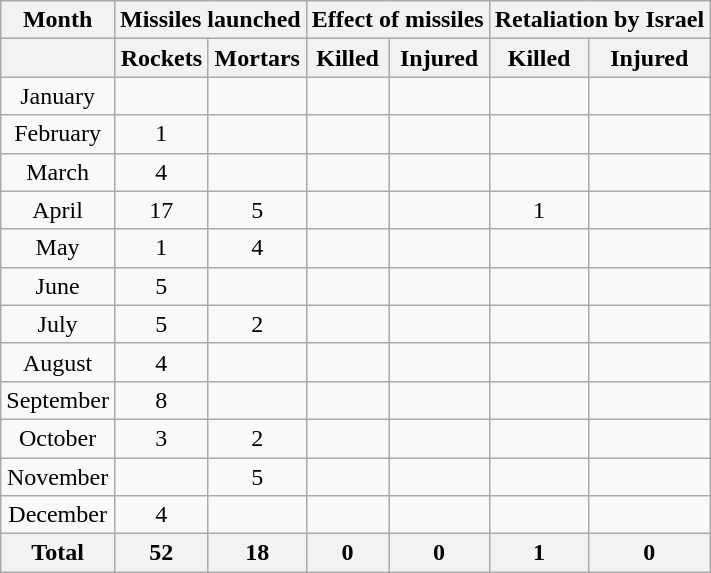<table class="wikitable" style="text-align:center;">
<tr>
<th>Month</th>
<th colspan=2>Missiles launched</th>
<th colspan=2>Effect of missiles</th>
<th colspan=2>Retaliation by Israel</th>
</tr>
<tr>
<th></th>
<th>Rockets</th>
<th>Mortars</th>
<th>Killed</th>
<th>Injured</th>
<th>Killed</th>
<th>Injured</th>
</tr>
<tr>
<td>January</td>
<td></td>
<td></td>
<td></td>
<td></td>
<td></td>
<td></td>
</tr>
<tr>
<td>February</td>
<td>1</td>
<td></td>
<td></td>
<td></td>
<td></td>
<td></td>
</tr>
<tr>
<td>March</td>
<td>4</td>
<td></td>
<td></td>
<td></td>
<td></td>
<td></td>
</tr>
<tr>
<td>April</td>
<td>17</td>
<td>5</td>
<td></td>
<td></td>
<td>1</td>
<td></td>
</tr>
<tr>
<td>May</td>
<td>1</td>
<td>4</td>
<td></td>
<td></td>
<td></td>
<td></td>
</tr>
<tr>
<td>June</td>
<td>5</td>
<td></td>
<td></td>
<td></td>
<td></td>
<td></td>
</tr>
<tr>
<td>July</td>
<td>5</td>
<td>2</td>
<td></td>
<td></td>
<td></td>
<td></td>
</tr>
<tr>
<td>August</td>
<td>4</td>
<td></td>
<td></td>
<td></td>
<td></td>
<td></td>
</tr>
<tr>
<td>September</td>
<td>8</td>
<td></td>
<td></td>
<td></td>
<td></td>
<td></td>
</tr>
<tr>
<td>October</td>
<td>3</td>
<td>2</td>
<td></td>
<td></td>
<td></td>
<td></td>
</tr>
<tr>
<td>November</td>
<td></td>
<td>5</td>
<td></td>
<td></td>
<td></td>
<td></td>
</tr>
<tr>
<td>December</td>
<td>4</td>
<td></td>
<td></td>
<td></td>
<td></td>
<td></td>
</tr>
<tr>
<th>Total</th>
<th>52</th>
<th>18</th>
<th>0</th>
<th>0</th>
<th>1</th>
<th>0</th>
</tr>
</table>
